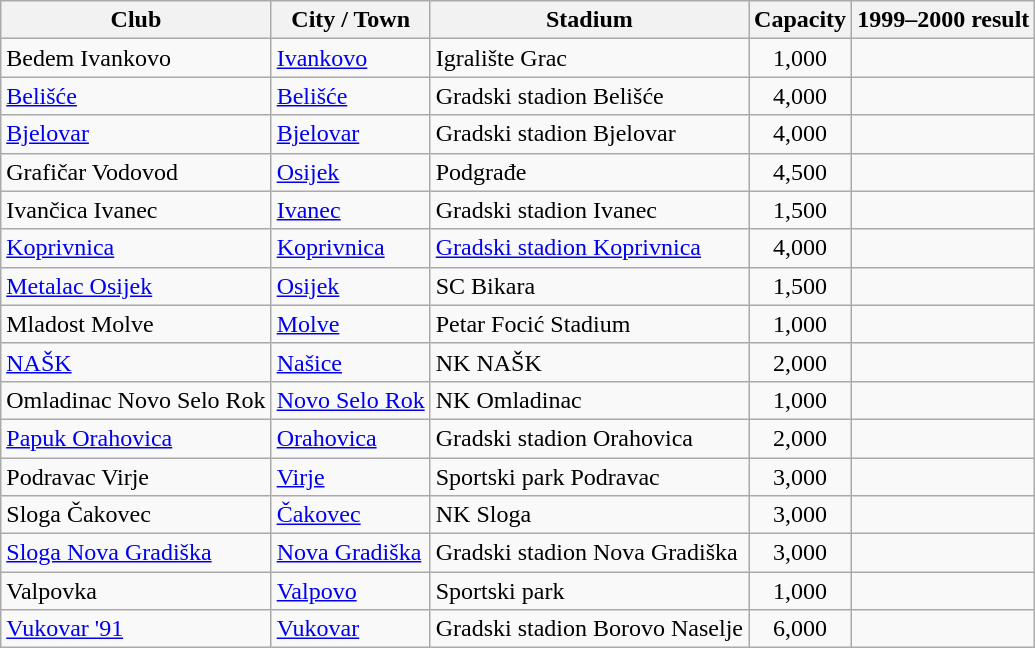<table class="wikitable sortable">
<tr>
<th>Club</th>
<th>City / Town</th>
<th>Stadium</th>
<th>Capacity</th>
<th>1999–2000 result</th>
</tr>
<tr>
<td>Bedem Ivankovo</td>
<td><a href='#'>Ivankovo</a></td>
<td>Igralište Grac</td>
<td align="center">1,000</td>
<td align="center"></td>
</tr>
<tr>
<td><a href='#'>Belišće</a></td>
<td><a href='#'>Belišće</a></td>
<td>Gradski stadion Belišće</td>
<td align="center">4,000</td>
<td align="center"></td>
</tr>
<tr>
<td><a href='#'>Bjelovar</a></td>
<td><a href='#'>Bjelovar</a></td>
<td>Gradski stadion Bjelovar</td>
<td align="center">4,000</td>
<td align="center"></td>
</tr>
<tr>
<td>Grafičar Vodovod</td>
<td><a href='#'>Osijek</a></td>
<td>Podgrađe</td>
<td align="center">4,500</td>
<td align="center"></td>
</tr>
<tr>
<td>Ivančica Ivanec</td>
<td><a href='#'>Ivanec</a></td>
<td>Gradski stadion Ivanec</td>
<td align="center">1,500</td>
<td align="center"></td>
</tr>
<tr>
<td><a href='#'>Koprivnica</a></td>
<td><a href='#'>Koprivnica</a></td>
<td><a href='#'>Gradski stadion Koprivnica</a></td>
<td align="center">4,000</td>
<td align="center"></td>
</tr>
<tr>
<td><a href='#'>Metalac Osijek</a></td>
<td><a href='#'>Osijek</a></td>
<td>SC Bikara</td>
<td align="center">1,500</td>
<td align="center"></td>
</tr>
<tr>
<td>Mladost Molve</td>
<td><a href='#'>Molve</a></td>
<td>Petar Focić Stadium</td>
<td align="center">1,000</td>
<td align="center"></td>
</tr>
<tr>
<td><a href='#'>NAŠK</a></td>
<td><a href='#'>Našice</a></td>
<td>NK NAŠK</td>
<td align="center">2,000</td>
<td align="center"></td>
</tr>
<tr>
<td>Omladinac Novo Selo Rok</td>
<td><a href='#'>Novo Selo Rok</a></td>
<td>NK Omladinac</td>
<td align="center">1,000</td>
<td align="center"></td>
</tr>
<tr>
<td><a href='#'>Papuk Orahovica</a></td>
<td><a href='#'>Orahovica</a></td>
<td>Gradski stadion Orahovica</td>
<td align="center">2,000</td>
<td align="center"></td>
</tr>
<tr>
<td>Podravac Virje</td>
<td><a href='#'>Virje</a></td>
<td>Sportski park Podravac</td>
<td align="center">3,000</td>
<td align="center"></td>
</tr>
<tr>
<td>Sloga Čakovec</td>
<td><a href='#'>Čakovec</a></td>
<td>NK Sloga</td>
<td align="center">3,000</td>
<td align="center"></td>
</tr>
<tr>
<td><a href='#'>Sloga Nova Gradiška</a></td>
<td><a href='#'>Nova Gradiška</a></td>
<td>Gradski stadion Nova Gradiška</td>
<td align="center">3,000</td>
<td align="center"></td>
</tr>
<tr>
<td>Valpovka</td>
<td><a href='#'>Valpovo</a></td>
<td>Sportski park</td>
<td align="center">1,000</td>
<td align="center"></td>
</tr>
<tr>
<td><a href='#'>Vukovar '91</a></td>
<td><a href='#'>Vukovar</a></td>
<td>Gradski stadion Borovo Naselje</td>
<td align="center">6,000</td>
<td align="center"></td>
</tr>
</table>
